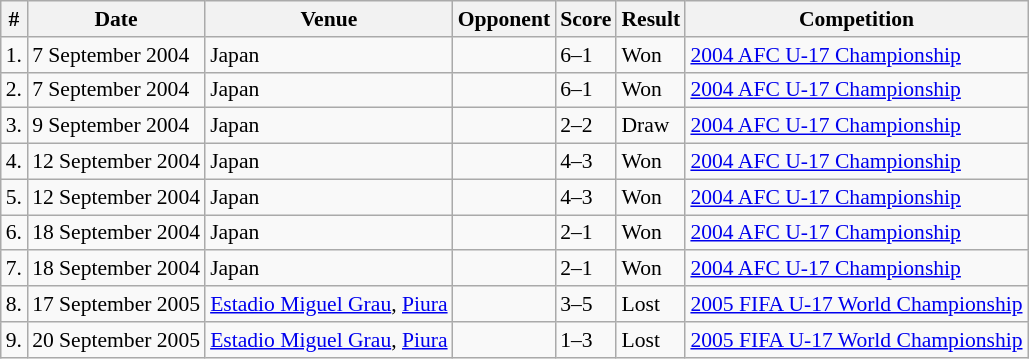<table class="wikitable collapsible collapsed" style="font-size:90%">
<tr>
<th>#</th>
<th>Date</th>
<th>Venue</th>
<th>Opponent</th>
<th>Score</th>
<th>Result</th>
<th>Competition</th>
</tr>
<tr>
<td>1.</td>
<td>7 September 2004</td>
<td>Japan</td>
<td></td>
<td>6–1</td>
<td>Won</td>
<td><a href='#'>2004 AFC U-17 Championship</a></td>
</tr>
<tr>
<td>2.</td>
<td>7 September 2004</td>
<td>Japan</td>
<td></td>
<td>6–1</td>
<td>Won</td>
<td><a href='#'>2004 AFC U-17 Championship</a></td>
</tr>
<tr>
<td>3.</td>
<td>9 September 2004</td>
<td>Japan</td>
<td></td>
<td>2–2</td>
<td>Draw</td>
<td><a href='#'>2004 AFC U-17 Championship</a></td>
</tr>
<tr>
<td>4.</td>
<td>12 September 2004</td>
<td>Japan</td>
<td></td>
<td>4–3</td>
<td>Won</td>
<td><a href='#'>2004 AFC U-17 Championship</a></td>
</tr>
<tr>
<td>5.</td>
<td>12 September 2004</td>
<td>Japan</td>
<td></td>
<td>4–3</td>
<td>Won</td>
<td><a href='#'>2004 AFC U-17 Championship</a></td>
</tr>
<tr>
<td>6.</td>
<td>18 September 2004</td>
<td>Japan</td>
<td></td>
<td>2–1</td>
<td>Won</td>
<td><a href='#'>2004 AFC U-17 Championship</a></td>
</tr>
<tr>
<td>7.</td>
<td>18 September 2004</td>
<td>Japan</td>
<td></td>
<td>2–1</td>
<td>Won</td>
<td><a href='#'>2004 AFC U-17 Championship</a></td>
</tr>
<tr>
<td>8.</td>
<td>17 September 2005</td>
<td><a href='#'>Estadio Miguel Grau</a>, <a href='#'>Piura</a></td>
<td></td>
<td>3–5</td>
<td>Lost</td>
<td><a href='#'>2005 FIFA U-17 World Championship</a></td>
</tr>
<tr>
<td>9.</td>
<td>20 September 2005</td>
<td><a href='#'>Estadio Miguel Grau</a>, <a href='#'>Piura</a></td>
<td></td>
<td>1–3</td>
<td>Lost</td>
<td><a href='#'>2005 FIFA U-17 World Championship</a></td>
</tr>
</table>
